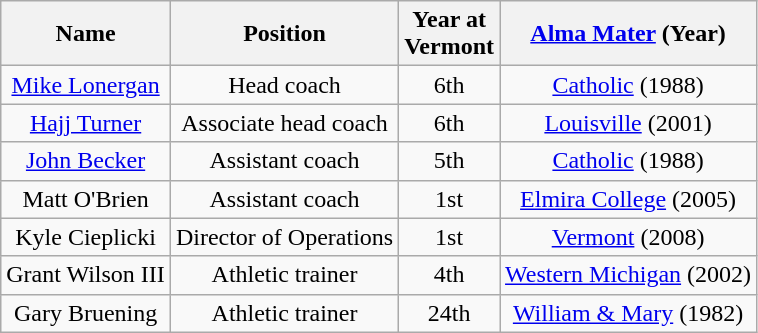<table class="wikitable">
<tr align="center">
<th>Name</th>
<th>Position</th>
<th>Year at <br> Vermont</th>
<th><a href='#'>Alma Mater</a> (Year)</th>
</tr>
<tr align="center">
<td><a href='#'>Mike Lonergan</a></td>
<td>Head coach</td>
<td>6th</td>
<td><a href='#'>Catholic</a> (1988)</td>
</tr>
<tr align="center">
<td><a href='#'>Hajj Turner</a></td>
<td>Associate head coach</td>
<td>6th</td>
<td><a href='#'>Louisville</a> (2001)</td>
</tr>
<tr align="center">
<td><a href='#'>John Becker</a></td>
<td>Assistant coach</td>
<td>5th</td>
<td><a href='#'>Catholic</a> (1988)</td>
</tr>
<tr align="center">
<td>Matt O'Brien</td>
<td>Assistant coach</td>
<td>1st</td>
<td><a href='#'>Elmira College</a> (2005)</td>
</tr>
<tr align="center">
<td>Kyle Cieplicki</td>
<td>Director of Operations</td>
<td>1st</td>
<td><a href='#'>Vermont</a> (2008)</td>
</tr>
<tr align="center">
<td>Grant Wilson III</td>
<td>Athletic trainer</td>
<td>4th</td>
<td><a href='#'>Western Michigan</a> (2002)</td>
</tr>
<tr align="center">
<td>Gary Bruening</td>
<td>Athletic trainer</td>
<td>24th</td>
<td><a href='#'>William & Mary</a> (1982)</td>
</tr>
</table>
